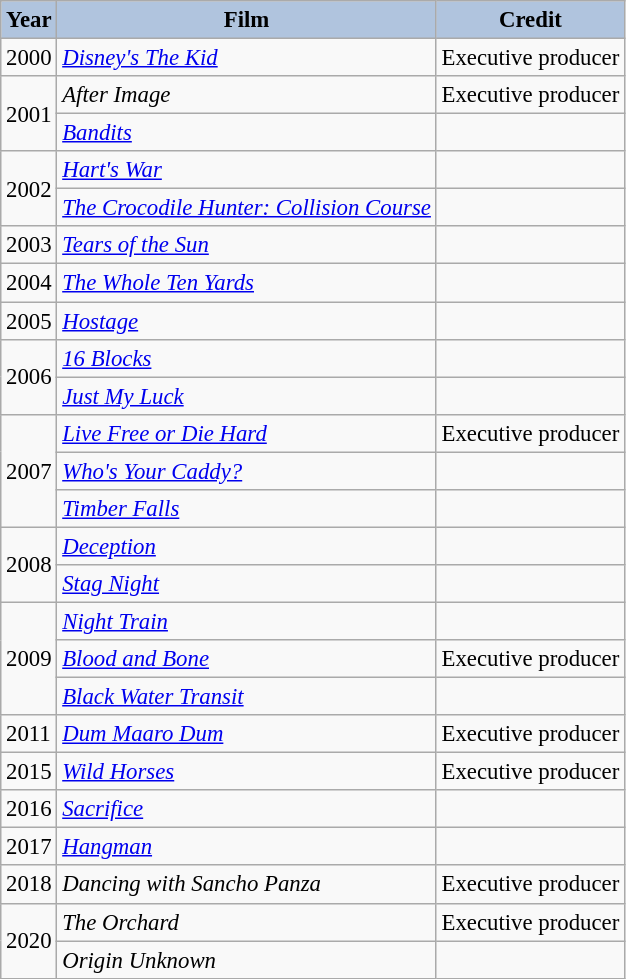<table class="wikitable" style="font-size:95%;">
<tr>
<th style="background:#B0C4DE;">Year</th>
<th style="background:#B0C4DE;">Film</th>
<th style="background:#B0C4DE;">Credit</th>
</tr>
<tr>
<td>2000</td>
<td><em><a href='#'>Disney's The Kid</a></em></td>
<td>Executive producer</td>
</tr>
<tr>
<td rowspan=2>2001</td>
<td><em>After Image</em></td>
<td>Executive producer</td>
</tr>
<tr>
<td><em><a href='#'>Bandits</a></em></td>
<td></td>
</tr>
<tr>
<td rowspan=2>2002</td>
<td><em><a href='#'>Hart's War</a></em></td>
<td></td>
</tr>
<tr>
<td><em><a href='#'>The Crocodile Hunter: Collision Course</a></em></td>
<td></td>
</tr>
<tr>
<td>2003</td>
<td><em><a href='#'>Tears of the Sun</a></em></td>
<td></td>
</tr>
<tr>
<td>2004</td>
<td><em><a href='#'>The Whole Ten Yards</a></em></td>
<td></td>
</tr>
<tr>
<td>2005</td>
<td><em><a href='#'>Hostage</a></em></td>
<td></td>
</tr>
<tr>
<td rowspan=2>2006</td>
<td><em><a href='#'>16 Blocks</a></em></td>
<td></td>
</tr>
<tr>
<td><em><a href='#'>Just My Luck</a></em></td>
<td></td>
</tr>
<tr>
<td rowspan=3>2007</td>
<td><em><a href='#'>Live Free or Die Hard</a></em></td>
<td>Executive producer</td>
</tr>
<tr>
<td><em><a href='#'>Who's Your Caddy?</a></em></td>
<td></td>
</tr>
<tr>
<td><em><a href='#'>Timber Falls</a></em></td>
<td></td>
</tr>
<tr>
<td rowspan=2>2008</td>
<td><em><a href='#'>Deception</a></em></td>
<td></td>
</tr>
<tr>
<td><em><a href='#'>Stag Night</a></em></td>
<td></td>
</tr>
<tr>
<td rowspan=3>2009</td>
<td><em><a href='#'>Night Train</a></em></td>
<td></td>
</tr>
<tr>
<td><em><a href='#'>Blood and Bone</a></em></td>
<td>Executive producer</td>
</tr>
<tr>
<td><em><a href='#'>Black Water Transit</a></em></td>
<td></td>
</tr>
<tr>
<td>2011</td>
<td><em><a href='#'>Dum Maaro Dum</a></em></td>
<td>Executive producer</td>
</tr>
<tr>
<td>2015</td>
<td><em><a href='#'>Wild Horses</a></em></td>
<td>Executive producer</td>
</tr>
<tr>
<td>2016</td>
<td><em><a href='#'>Sacrifice</a></em></td>
<td></td>
</tr>
<tr>
<td>2017</td>
<td><em><a href='#'>Hangman</a></em></td>
<td></td>
</tr>
<tr>
<td>2018</td>
<td><em>Dancing with Sancho Panza</em></td>
<td>Executive producer</td>
</tr>
<tr>
<td rowspan=2>2020</td>
<td><em>The Orchard</em></td>
<td>Executive producer</td>
</tr>
<tr>
<td><em>Origin Unknown</em></td>
<td></td>
</tr>
</table>
